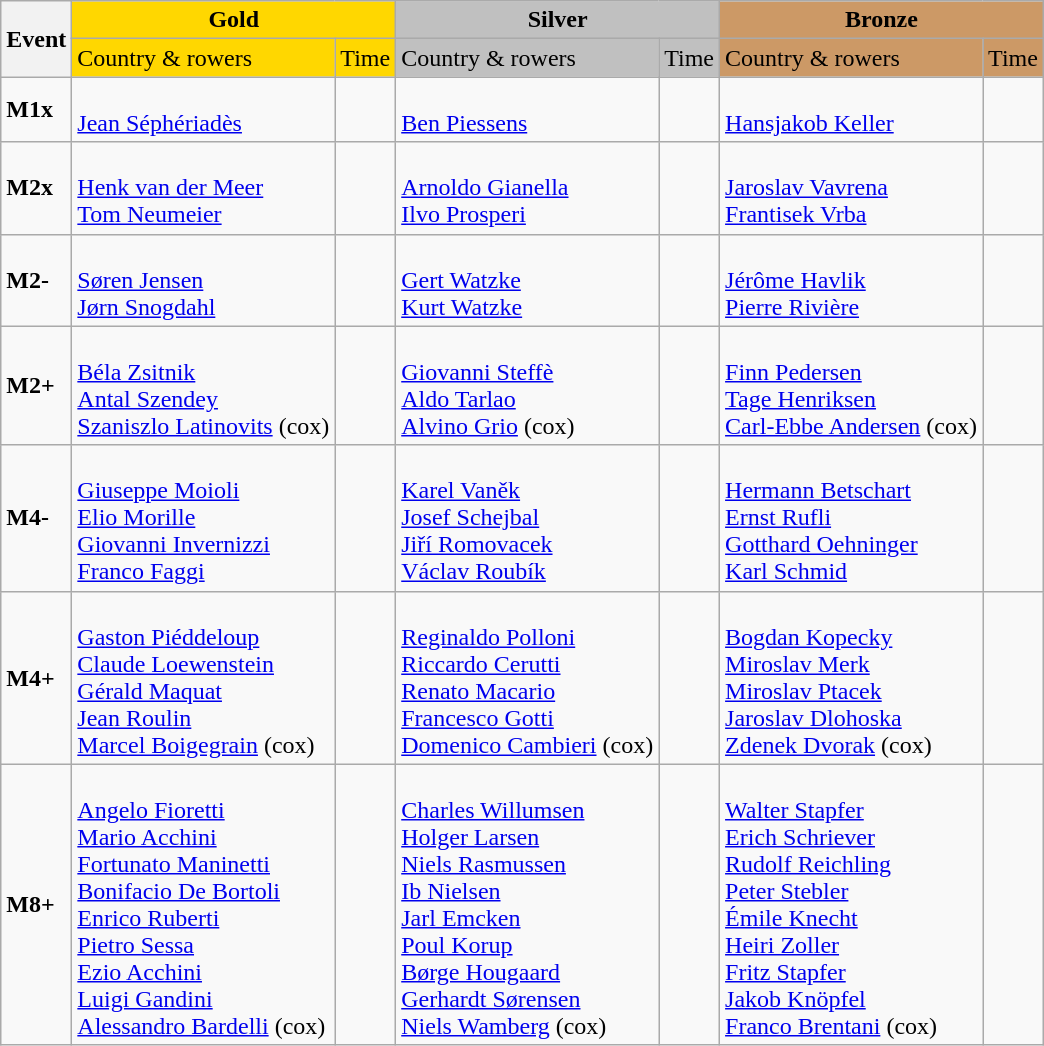<table class="wikitable">
<tr>
<th rowspan="2">Event</th>
<th colspan="2" style="background:gold;">Gold</th>
<th colspan="2" style="background:silver;">Silver</th>
<th colspan="2" style="background:#c96;">Bronze</th>
</tr>
<tr>
<td style="background:gold;">Country & rowers</td>
<td style="background:gold;">Time</td>
<td style="background:silver;">Country & rowers</td>
<td style="background:silver;">Time</td>
<td style="background:#c96;">Country & rowers</td>
<td style="background:#c96;">Time</td>
</tr>
<tr>
<td><strong>M1x</strong></td>
<td> <br> <a href='#'>Jean Séphériadès</a></td>
<td></td>
<td> <br> <a href='#'>Ben Piessens</a></td>
<td></td>
<td> <br> <a href='#'>Hansjakob Keller</a></td>
<td></td>
</tr>
<tr>
<td><strong>M2x</strong></td>
<td> <br> <a href='#'>Henk van der Meer</a> <br> <a href='#'>Tom Neumeier</a></td>
<td></td>
<td> <br> <a href='#'>Arnoldo Gianella</a> <br> <a href='#'>Ilvo Prosperi</a></td>
<td></td>
<td> <br> <a href='#'>Jaroslav Vavrena</a> <br> <a href='#'>Frantisek Vrba</a></td>
<td></td>
</tr>
<tr>
<td><strong>M2-</strong></td>
<td> <br> <a href='#'>Søren Jensen</a> <br> <a href='#'>Jørn Snogdahl</a></td>
<td></td>
<td> <br> <a href='#'>Gert Watzke</a> <br> <a href='#'>Kurt Watzke</a></td>
<td></td>
<td> <br> <a href='#'>Jérôme Havlik</a> <br> <a href='#'>Pierre Rivière</a></td>
<td></td>
</tr>
<tr>
<td><strong>M2+</strong></td>
<td> <br> <a href='#'>Béla Zsitnik</a> <br> <a href='#'>Antal Szendey</a> <br> <a href='#'>Szaniszlo Latinovits</a> (cox)</td>
<td></td>
<td> <br> <a href='#'>Giovanni Steffè</a> <br> <a href='#'>Aldo Tarlao</a> <br> <a href='#'>Alvino Grio</a> (cox)</td>
<td></td>
<td> <br> <a href='#'>Finn Pedersen</a> <br> <a href='#'>Tage Henriksen</a> <br> <a href='#'>Carl-Ebbe Andersen</a> (cox)</td>
<td></td>
</tr>
<tr>
<td><strong>M4-</strong></td>
<td> <br> <a href='#'>Giuseppe Moioli</a> <br> <a href='#'>Elio Morille</a> <br> <a href='#'>Giovanni Invernizzi</a> <br> <a href='#'>Franco Faggi</a></td>
<td></td>
<td> <br> <a href='#'>Karel Vaněk</a> <br> <a href='#'>Josef Schejbal</a> <br> <a href='#'>Jiří Romovacek</a> <br> <a href='#'>Václav Roubík</a></td>
<td></td>
<td> <br> <a href='#'>Hermann Betschart</a> <br> <a href='#'>Ernst Rufli</a> <br> <a href='#'>Gotthard Oehninger</a> <br> <a href='#'>Karl Schmid</a></td>
<td></td>
</tr>
<tr>
<td><strong>M4+</strong></td>
<td> <br> <a href='#'>Gaston Piéddeloup</a> <br> <a href='#'>Claude Loewenstein</a> <br> <a href='#'>Gérald Maquat</a> <br> <a href='#'>Jean Roulin</a> <br> <a href='#'>Marcel Boigegrain</a> (cox)</td>
<td></td>
<td> <br> <a href='#'>Reginaldo Polloni</a> <br> <a href='#'>Riccardo Cerutti</a> <br> <a href='#'>Renato Macario</a> <br> <a href='#'>Francesco Gotti</a> <br> <a href='#'>Domenico Cambieri</a> (cox)</td>
<td></td>
<td> <br> <a href='#'>Bogdan Kopecky</a> <br> <a href='#'>Miroslav Merk</a> <br> <a href='#'>Miroslav Ptacek</a> <br> <a href='#'>Jaroslav Dlohoska</a> <br> <a href='#'>Zdenek Dvorak</a> (cox)</td>
<td></td>
</tr>
<tr>
<td><strong>M8+</strong></td>
<td> <br> <a href='#'>Angelo Fioretti</a> <br> <a href='#'>Mario Acchini</a> <br> <a href='#'>Fortunato Maninetti</a> <br> <a href='#'>Bonifacio De Bortoli</a> <br> <a href='#'>Enrico Ruberti</a> <br> <a href='#'>Pietro Sessa</a> <br> <a href='#'>Ezio Acchini</a> <br> <a href='#'>Luigi Gandini</a> <br> <a href='#'>Alessandro Bardelli</a> (cox)</td>
<td></td>
<td> <br> <a href='#'>Charles Willumsen</a> <br> <a href='#'>Holger Larsen</a> <br> <a href='#'>Niels Rasmussen</a> <br> <a href='#'>Ib Nielsen</a> <br> <a href='#'>Jarl Emcken</a> <br> <a href='#'>Poul Korup</a> <br> <a href='#'>Børge Hougaard</a> <br> <a href='#'>Gerhardt Sørensen</a> <br> <a href='#'>Niels Wamberg</a> (cox)</td>
<td></td>
<td> <br> <a href='#'>Walter Stapfer</a> <br> <a href='#'>Erich Schriever</a> <br> <a href='#'>Rudolf Reichling</a> <br> <a href='#'>Peter Stebler</a> <br> <a href='#'>Émile Knecht</a> <br> <a href='#'>Heiri Zoller</a> <br> <a href='#'>Fritz Stapfer</a> <br> <a href='#'>Jakob Knöpfel</a> <br> <a href='#'>Franco Brentani</a> (cox)</td>
<td></td>
</tr>
</table>
